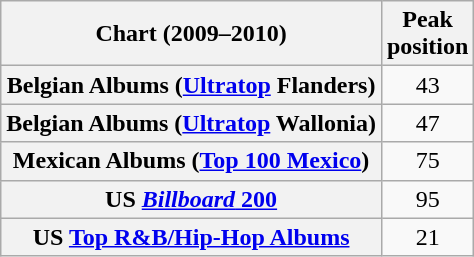<table class="wikitable sortable plainrowheaders" style="text-align:center">
<tr>
<th>Chart (2009–2010)</th>
<th>Peak<br>position</th>
</tr>
<tr>
<th scope="row">Belgian Albums (<a href='#'>Ultratop</a> Flanders)</th>
<td>43</td>
</tr>
<tr>
<th scope="row">Belgian Albums (<a href='#'>Ultratop</a> Wallonia)</th>
<td>47</td>
</tr>
<tr>
<th scope="row">Mexican Albums (<a href='#'>Top 100 Mexico</a>)</th>
<td>75</td>
</tr>
<tr>
<th scope="row">US <a href='#'><em>Billboard</em> 200</a></th>
<td>95</td>
</tr>
<tr>
<th scope="row">US <a href='#'>Top R&B/Hip-Hop Albums</a></th>
<td>21</td>
</tr>
</table>
